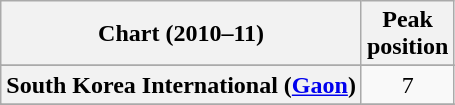<table class="wikitable sortable plainrowheaders" style="text-align:center">
<tr>
<th scope="col">Chart (2010–11)</th>
<th scope="col">Peak<br>position</th>
</tr>
<tr>
</tr>
<tr>
</tr>
<tr>
</tr>
<tr>
</tr>
<tr>
</tr>
<tr>
</tr>
<tr>
</tr>
<tr>
</tr>
<tr>
</tr>
<tr>
</tr>
<tr>
</tr>
<tr>
</tr>
<tr>
<th scope="row">South Korea International (<a href='#'>Gaon</a>)</th>
<td>7</td>
</tr>
<tr>
</tr>
<tr>
</tr>
<tr>
</tr>
<tr>
</tr>
<tr>
</tr>
<tr>
</tr>
<tr>
</tr>
<tr>
</tr>
<tr>
</tr>
</table>
